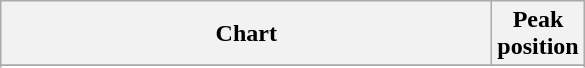<table class="wikitable" plainrowheaders sortable" style="text-align:center">
<tr>
<th scope="col" style="width:20em;">Chart</th>
<th scope="col">Peak<br>position</th>
</tr>
<tr>
</tr>
<tr>
</tr>
</table>
